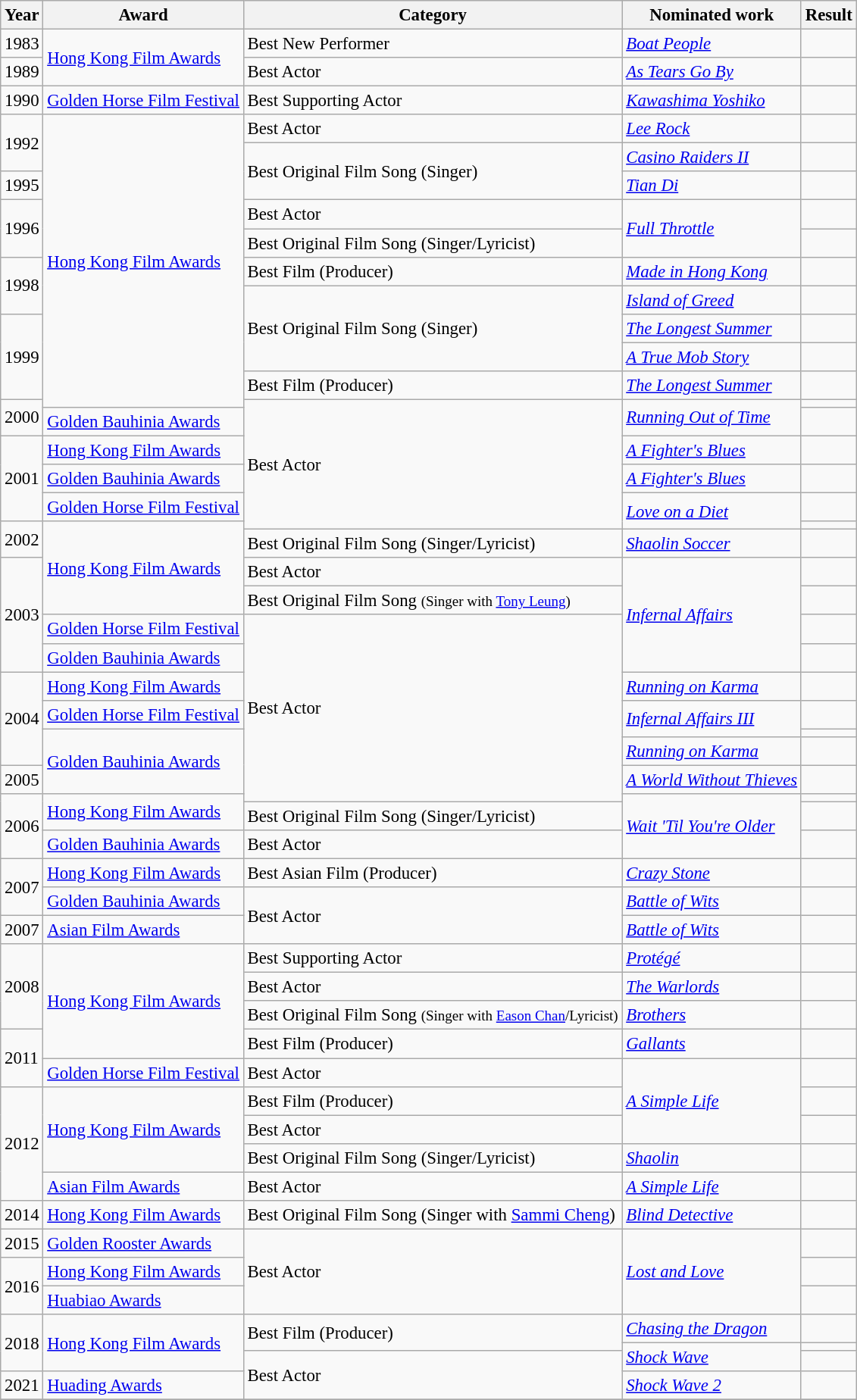<table class="wikitable sortable" style="text-align:left; font-size:95%;">
<tr>
<th>Year</th>
<th>Award</th>
<th>Category</th>
<th>Nominated work</th>
<th>Result</th>
</tr>
<tr>
<td>1983</td>
<td rowspan=2><a href='#'>Hong Kong Film Awards</a></td>
<td>Best New Performer</td>
<td><em><a href='#'>Boat People</a></em></td>
<td></td>
</tr>
<tr>
<td>1989</td>
<td>Best Actor</td>
<td><em><a href='#'>As Tears Go By</a></em></td>
<td></td>
</tr>
<tr>
<td>1990</td>
<td><a href='#'>Golden Horse Film Festival</a></td>
<td>Best Supporting Actor</td>
<td><em><a href='#'>Kawashima Yoshiko</a></em></td>
<td></td>
</tr>
<tr 7>
<td rowspan=2>1992</td>
<td rowspan=11><a href='#'>Hong Kong Film Awards</a></td>
<td>Best Actor</td>
<td><em><a href='#'>Lee Rock</a></em></td>
<td></td>
</tr>
<tr>
<td rowspan="2">Best Original Film Song (Singer)</td>
<td><em><a href='#'>Casino Raiders II</a></em></td>
<td></td>
</tr>
<tr>
<td>1995</td>
<td><em><a href='#'>Tian Di</a></em></td>
<td></td>
</tr>
<tr>
<td rowspan=2>1996</td>
<td>Best Actor</td>
<td rowspan=2><em><a href='#'>Full Throttle</a></em></td>
<td></td>
</tr>
<tr>
<td>Best Original Film Song (Singer/Lyricist)</td>
<td></td>
</tr>
<tr>
<td rowspan=2>1998</td>
<td>Best Film (Producer)</td>
<td><em><a href='#'>Made in Hong Kong</a></em></td>
<td></td>
</tr>
<tr>
<td rowspan="3">Best Original Film Song (Singer)</td>
<td><em><a href='#'>Island of Greed</a></em></td>
<td></td>
</tr>
<tr>
<td rowspan=3>1999</td>
<td><em><a href='#'>The Longest Summer</a></em></td>
<td></td>
</tr>
<tr>
<td><em><a href='#'>A True Mob Story</a></em></td>
<td></td>
</tr>
<tr>
<td>Best Film (Producer)</td>
<td><em><a href='#'>The Longest Summer</a></em></td>
<td></td>
</tr>
<tr>
<td rowspan=2>2000</td>
<td rowspan="6">Best Actor</td>
<td rowspan=2><em><a href='#'>Running Out of Time</a></em></td>
<td></td>
</tr>
<tr>
<td><a href='#'>Golden Bauhinia Awards</a></td>
<td></td>
</tr>
<tr>
<td rowspan=3>2001</td>
<td><a href='#'>Hong Kong Film Awards</a></td>
<td><em><a href='#'>A Fighter's Blues</a></em></td>
<td></td>
</tr>
<tr>
<td><a href='#'>Golden Bauhinia Awards</a></td>
<td><em><a href='#'>A Fighter's Blues</a></em></td>
<td></td>
</tr>
<tr>
<td><a href='#'>Golden Horse Film Festival</a></td>
<td rowspan=2><em><a href='#'>Love on a Diet</a></em></td>
<td></td>
</tr>
<tr>
<td rowspan=2>2002</td>
<td rowspan=4><a href='#'>Hong Kong Film Awards</a></td>
<td></td>
</tr>
<tr>
<td>Best Original Film Song (Singer/Lyricist)</td>
<td><em><a href='#'>Shaolin Soccer</a></em></td>
<td></td>
</tr>
<tr>
<td rowspan=4>2003</td>
<td>Best Actor</td>
<td rowspan=4><em><a href='#'>Infernal Affairs</a></em></td>
<td></td>
</tr>
<tr>
<td>Best Original Film Song <small>(Singer with <a href='#'>Tony Leung</a>)</small></td>
<td></td>
</tr>
<tr>
<td><a href='#'>Golden Horse Film Festival</a></td>
<td rowspan="8">Best Actor</td>
<td></td>
</tr>
<tr>
<td><a href='#'>Golden Bauhinia Awards</a></td>
<td></td>
</tr>
<tr>
<td rowspan=4>2004</td>
<td><a href='#'>Hong Kong Film Awards</a></td>
<td><em><a href='#'>Running on Karma</a></em></td>
<td></td>
</tr>
<tr>
<td><a href='#'>Golden Horse Film Festival</a></td>
<td rowspan=2><em><a href='#'>Infernal Affairs III</a></em></td>
<td></td>
</tr>
<tr>
<td rowspan="3"><a href='#'>Golden Bauhinia Awards</a></td>
<td></td>
</tr>
<tr>
<td><em><a href='#'>Running on Karma</a></em></td>
<td></td>
</tr>
<tr>
<td>2005</td>
<td><em><a href='#'>A World Without Thieves</a></em></td>
<td></td>
</tr>
<tr>
<td rowspan=3>2006</td>
<td rowspan=2><a href='#'>Hong Kong Film Awards</a></td>
<td rowspan=3><em><a href='#'>Wait 'Til You're Older</a></em></td>
<td></td>
</tr>
<tr>
<td>Best Original Film Song (Singer/Lyricist)</td>
<td></td>
</tr>
<tr>
<td><a href='#'>Golden Bauhinia Awards</a></td>
<td>Best Actor</td>
<td></td>
</tr>
<tr>
<td rowspan=2>2007</td>
<td><a href='#'>Hong Kong Film Awards</a></td>
<td>Best Asian Film (Producer)</td>
<td><em><a href='#'>Crazy Stone</a></em></td>
<td></td>
</tr>
<tr>
<td><a href='#'>Golden Bauhinia Awards</a></td>
<td rowspan="2">Best Actor</td>
<td><em><a href='#'>Battle of Wits</a></em></td>
<td></td>
</tr>
<tr>
<td>2007</td>
<td><a href='#'>Asian Film Awards</a></td>
<td><em><a href='#'>Battle of Wits</a></em></td>
<td></td>
</tr>
<tr>
<td rowspan=3>2008</td>
<td rowspan=4><a href='#'>Hong Kong Film Awards</a></td>
<td>Best Supporting Actor</td>
<td><em><a href='#'>Protégé</a></em></td>
<td></td>
</tr>
<tr>
<td>Best Actor</td>
<td><em><a href='#'>The Warlords</a></em></td>
<td></td>
</tr>
<tr>
<td>Best Original Film Song <small>(Singer with <a href='#'>Eason Chan</a>/Lyricist)</small></td>
<td><em><a href='#'>Brothers</a></em></td>
<td></td>
</tr>
<tr>
<td rowspan=2>2011</td>
<td>Best Film (Producer)</td>
<td><em><a href='#'>Gallants</a></em></td>
<td></td>
</tr>
<tr>
<td><a href='#'>Golden Horse Film Festival</a></td>
<td>Best Actor</td>
<td rowspan=3><em><a href='#'>A Simple Life</a></em></td>
<td></td>
</tr>
<tr>
<td rowspan="4">2012</td>
<td rowspan=3><a href='#'>Hong Kong Film Awards</a></td>
<td>Best Film (Producer)</td>
<td></td>
</tr>
<tr>
<td>Best Actor</td>
<td></td>
</tr>
<tr>
<td>Best Original Film Song (Singer/Lyricist)</td>
<td><em><a href='#'>Shaolin</a></em></td>
<td></td>
</tr>
<tr>
<td><a href='#'>Asian Film Awards</a></td>
<td>Best Actor</td>
<td><em><a href='#'>A Simple Life</a></em></td>
<td></td>
</tr>
<tr>
<td>2014</td>
<td><a href='#'>Hong Kong Film Awards</a></td>
<td>Best Original Film Song (Singer with <a href='#'>Sammi Cheng</a>)</td>
<td><em><a href='#'>Blind Detective</a></em></td>
<td></td>
</tr>
<tr>
<td>2015</td>
<td><a href='#'>Golden Rooster Awards</a></td>
<td rowspan="3">Best Actor</td>
<td rowspan=3><em><a href='#'>Lost and Love</a></em></td>
<td></td>
</tr>
<tr>
<td rowspan="2">2016</td>
<td><a href='#'>Hong Kong Film Awards</a></td>
<td></td>
</tr>
<tr>
<td><a href='#'>Huabiao Awards</a></td>
<td></td>
</tr>
<tr>
<td rowspan=3>2018</td>
<td rowspan=3><a href='#'>Hong Kong Film Awards</a></td>
<td rowspan=2>Best Film (Producer)</td>
<td><em><a href='#'>Chasing the Dragon</a></em></td>
<td></td>
</tr>
<tr>
<td rowspan=2><em><a href='#'>Shock Wave</a></em></td>
<td></td>
</tr>
<tr>
<td rowspan="2">Best Actor</td>
<td></td>
</tr>
<tr>
<td>2021</td>
<td><a href='#'>Huading Awards</a></td>
<td><em><a href='#'>Shock Wave 2</a></em></td>
<td></td>
</tr>
<tr>
</tr>
</table>
